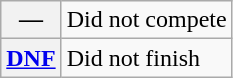<table class="wikitable">
<tr>
<th scope="row">—</th>
<td>Did not compete</td>
</tr>
<tr>
<th scope="row"><a href='#'>DNF</a></th>
<td>Did not finish</td>
</tr>
</table>
